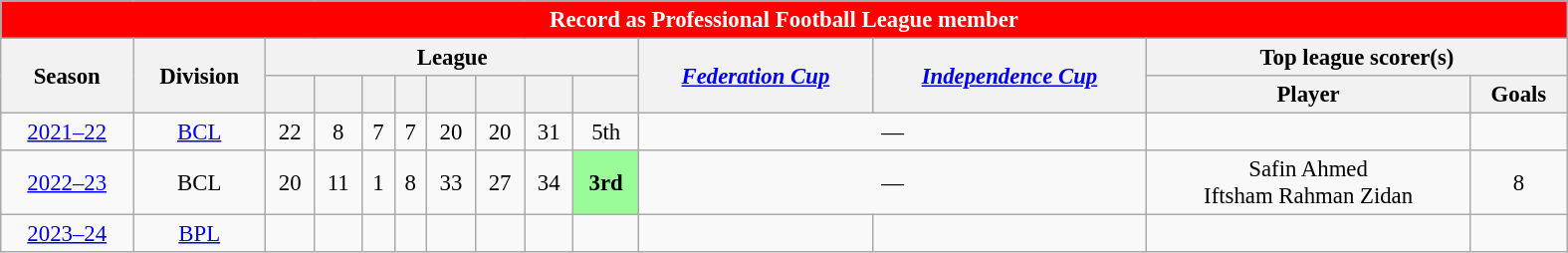<table class="wikitable sortable" style="text-align: center; font-size: 95%; width: 1050px">
<tr>
<th colspan=14 style="background-color:red; color: #FFFFFF;"><span>Record as Professional Football League member</span></th>
</tr>
<tr>
<th rowspan="2">Season</th>
<th rowspan="2"><strong>Division</strong></th>
<th colspan="8">League</th>
<th rowspan="2"><em><a href='#'>Federation Cup</a></em></th>
<th rowspan="2"><em><a href='#'>Independence Cup</a></em></th>
<th colspan="2">Top league scorer(s)</th>
</tr>
<tr>
<th></th>
<th></th>
<th></th>
<th></th>
<th></th>
<th></th>
<th></th>
<th></th>
<th>Player</th>
<th>Goals</th>
</tr>
<tr>
<td><a href='#'>2021–22</a></td>
<td><a href='#'>BCL</a></td>
<td>22</td>
<td>8</td>
<td>7</td>
<td>7</td>
<td>20</td>
<td>20</td>
<td>31</td>
<td>5th</td>
<td colspan=2>—</td>
<td></td>
<td></td>
</tr>
<tr>
<td><a href='#'>2022–23</a></td>
<td>BCL</td>
<td>20</td>
<td>11</td>
<td>1</td>
<td>8</td>
<td>33</td>
<td>27</td>
<td>34</td>
<td bgcolor="palegreen" align="center"><strong>3rd</strong></td>
<td colspan=2>—</td>
<td> Safin Ahmed <br>  Iftsham Rahman Zidan</td>
<td>8</td>
</tr>
<tr>
<td><a href='#'>2023–24</a></td>
<td><a href='#'>BPL</a></td>
<td></td>
<td></td>
<td></td>
<td></td>
<td></td>
<td></td>
<td></td>
<td></td>
<td></td>
<td></td>
<td></td>
<td></td>
</tr>
</table>
